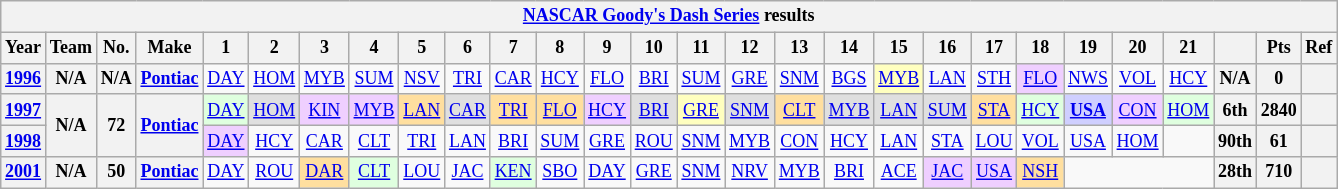<table class="wikitable" style="text-align:center; font-size:75%">
<tr>
<th colspan=32><a href='#'>NASCAR Goody's Dash Series</a> results</th>
</tr>
<tr>
<th>Year</th>
<th>Team</th>
<th>No.</th>
<th>Make</th>
<th>1</th>
<th>2</th>
<th>3</th>
<th>4</th>
<th>5</th>
<th>6</th>
<th>7</th>
<th>8</th>
<th>9</th>
<th>10</th>
<th>11</th>
<th>12</th>
<th>13</th>
<th>14</th>
<th>15</th>
<th>16</th>
<th>17</th>
<th>18</th>
<th>19</th>
<th>20</th>
<th>21</th>
<th></th>
<th>Pts</th>
<th>Ref</th>
</tr>
<tr>
<th><a href='#'>1996</a></th>
<th>N/A</th>
<th>N/A</th>
<th><a href='#'>Pontiac</a></th>
<td><a href='#'>DAY</a></td>
<td><a href='#'>HOM</a></td>
<td><a href='#'>MYB</a></td>
<td><a href='#'>SUM</a></td>
<td><a href='#'>NSV</a></td>
<td><a href='#'>TRI</a></td>
<td><a href='#'>CAR</a></td>
<td><a href='#'>HCY</a></td>
<td><a href='#'>FLO</a></td>
<td><a href='#'>BRI</a></td>
<td><a href='#'>SUM</a></td>
<td><a href='#'>GRE</a></td>
<td><a href='#'>SNM</a></td>
<td><a href='#'>BGS</a></td>
<td style="background:#FFFFBF;"><a href='#'>MYB</a><br></td>
<td><a href='#'>LAN</a></td>
<td><a href='#'>STH</a></td>
<td style="background:#EFCFFF;"><a href='#'>FLO</a><br></td>
<td><a href='#'>NWS</a></td>
<td><a href='#'>VOL</a></td>
<td><a href='#'>HCY</a></td>
<th>N/A</th>
<th>0</th>
<th></th>
</tr>
<tr>
<th><a href='#'>1997</a></th>
<th rowspan=2>N/A</th>
<th rowspan=2>72</th>
<th rowspan=2><a href='#'>Pontiac</a></th>
<td style="background:#DFFFDF;"><a href='#'>DAY</a><br></td>
<td style="background:#DFDFDF;"><a href='#'>HOM</a><br></td>
<td style="background:#EFCFFF;"><a href='#'>KIN</a><br></td>
<td style="background:#EFCFFF;"><a href='#'>MYB</a><br></td>
<td style="background:#FFDF9F;"><a href='#'>LAN</a><br></td>
<td style="background:#DFDFDF;"><a href='#'>CAR</a><br></td>
<td style="background:#FFDF9F;"><a href='#'>TRI</a><br></td>
<td style="background:#FFDF9F;"><a href='#'>FLO</a><br></td>
<td style="background:#EFCFFF;"><a href='#'>HCY</a><br></td>
<td style="background:#DFDFDF;"><a href='#'>BRI</a><br></td>
<td style="background:#FFFFBF;"><a href='#'>GRE</a><br></td>
<td style="background:#DFDFDF;"><a href='#'>SNM</a><br></td>
<td style="background:#FFDF9F;"><a href='#'>CLT</a><br></td>
<td style="background:#DFDFDF;"><a href='#'>MYB</a><br></td>
<td style="background:#DFDFDF;"><a href='#'>LAN</a><br></td>
<td style="background:#DFDFDF;"><a href='#'>SUM</a><br></td>
<td style="background:#FFDF9F;"><a href='#'>STA</a><br></td>
<td style="background:#DFFFDF;"><a href='#'>HCY</a><br></td>
<td style="background:#CFCFFF;"><strong><a href='#'>USA</a></strong><br></td>
<td style="background:#EFCFFF;"><a href='#'>CON</a><br></td>
<td style="background:#DFFFDF;"><a href='#'>HOM</a><br></td>
<th>6th</th>
<th>2840</th>
<th></th>
</tr>
<tr>
<th><a href='#'>1998</a></th>
<td style="background:#EFCFFF;"><a href='#'>DAY</a><br></td>
<td><a href='#'>HCY</a></td>
<td><a href='#'>CAR</a></td>
<td><a href='#'>CLT</a></td>
<td><a href='#'>TRI</a></td>
<td><a href='#'>LAN</a></td>
<td><a href='#'>BRI</a></td>
<td><a href='#'>SUM</a></td>
<td><a href='#'>GRE</a></td>
<td><a href='#'>ROU</a></td>
<td><a href='#'>SNM</a></td>
<td><a href='#'>MYB</a></td>
<td><a href='#'>CON</a></td>
<td><a href='#'>HCY</a></td>
<td><a href='#'>LAN</a></td>
<td><a href='#'>STA</a></td>
<td><a href='#'>LOU</a></td>
<td><a href='#'>VOL</a></td>
<td><a href='#'>USA</a></td>
<td><a href='#'>HOM</a></td>
<td></td>
<th>90th</th>
<th>61</th>
<th></th>
</tr>
<tr>
<th><a href='#'>2001</a></th>
<th>N/A</th>
<th>50</th>
<th><a href='#'>Pontiac</a></th>
<td><a href='#'>DAY</a></td>
<td><a href='#'>ROU</a></td>
<td style="background:#FFDF9F;"><a href='#'>DAR</a><br></td>
<td style="background:#DFFFDF;"><a href='#'>CLT</a><br></td>
<td><a href='#'>LOU</a></td>
<td><a href='#'>JAC</a></td>
<td style="background:#DFFFDF;"><a href='#'>KEN</a><br></td>
<td><a href='#'>SBO</a></td>
<td><a href='#'>DAY</a></td>
<td><a href='#'>GRE</a></td>
<td><a href='#'>SNM</a></td>
<td><a href='#'>NRV</a></td>
<td><a href='#'>MYB</a></td>
<td><a href='#'>BRI</a></td>
<td><a href='#'>ACE</a></td>
<td style="background:#EFCFFF;"><a href='#'>JAC</a><br></td>
<td style="background:#EFCFFF;"><a href='#'>USA</a><br></td>
<td style="background:#FFDF9F;"><a href='#'>NSH</a><br></td>
<td colspan=3></td>
<th>28th</th>
<th>710</th>
<th></th>
</tr>
</table>
